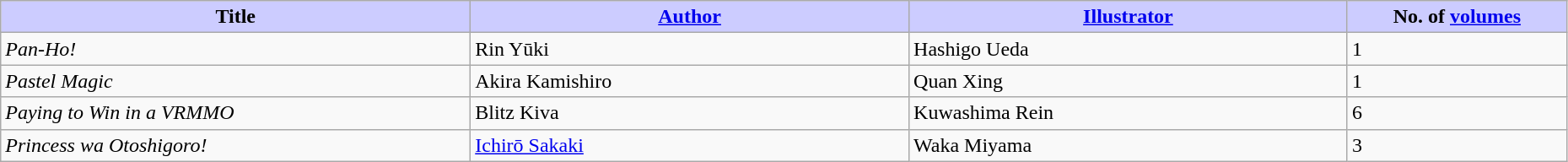<table class="wikitable" style="width: 98%;">
<tr>
<th width=30% style="background:#ccf;">Title</th>
<th width=28% style="background:#ccf;"><a href='#'>Author</a></th>
<th width=28% style="background:#ccf;"><a href='#'>Illustrator</a></th>
<th width=14% style="background:#ccf;">No. of <a href='#'>volumes</a></th>
</tr>
<tr>
<td><em>Pan-Ho!</em></td>
<td>Rin Yūki</td>
<td>Hashigo Ueda</td>
<td>1</td>
</tr>
<tr>
<td><em>Pastel Magic</em></td>
<td>Akira Kamishiro</td>
<td>Quan Xing</td>
<td>1</td>
</tr>
<tr>
<td><em>Paying to Win in a VRMMO</em></td>
<td>Blitz Kiva</td>
<td>Kuwashima Rein</td>
<td>6</td>
</tr>
<tr>
<td><em>Princess wa Otoshigoro!</em></td>
<td><a href='#'>Ichirō Sakaki</a></td>
<td>Waka Miyama</td>
<td>3</td>
</tr>
</table>
